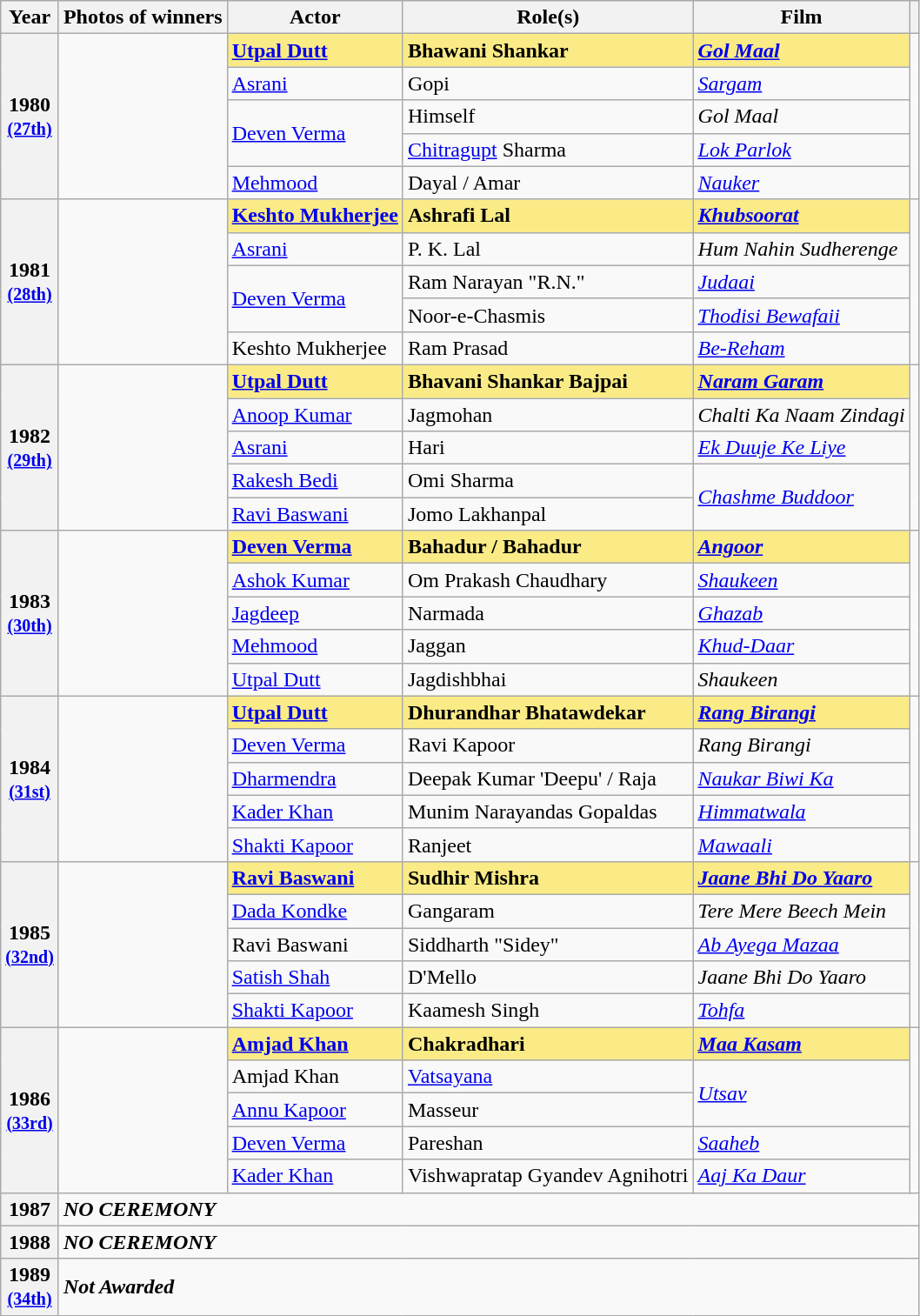<table class="wikitable sortable">
<tr>
<th scope="col">Year</th>
<th scope="col">Photos of winners</th>
<th scope="col">Actor</th>
<th scope="col">Role(s)</th>
<th scope="col">Film</th>
<th class="unsortable" scope="col"></th>
</tr>
<tr>
<th rowspan="5" scope="row">1980<br><small><a href='#'>(27th)</a> </small></th>
<td rowspan="5" style="text-align:center"></td>
<td style="background:#FAEB86;"><strong><a href='#'>Utpal Dutt</a></strong> </td>
<td style="background:#FAEB86;"><strong>Bhawani Shankar</strong></td>
<td style="background:#FAEB86;"><strong><em><a href='#'>Gol Maal</a></em></strong></td>
<td rowspan="5"></td>
</tr>
<tr>
<td><a href='#'>Asrani</a></td>
<td>Gopi</td>
<td><em><a href='#'>Sargam</a></em></td>
</tr>
<tr>
<td rowspan="2"><a href='#'>Deven Verma</a></td>
<td>Himself</td>
<td><em>Gol Maal</em></td>
</tr>
<tr>
<td><a href='#'>Chitragupt</a> Sharma</td>
<td><em><a href='#'>Lok Parlok</a></em></td>
</tr>
<tr>
<td><a href='#'>Mehmood</a></td>
<td>Dayal / Amar</td>
<td><em><a href='#'>Nauker</a></em></td>
</tr>
<tr>
<th rowspan="5" scope="row">1981<br><small><a href='#'>(28th)</a> </small></th>
<td rowspan="5" style="text-align:center"></td>
<td style="background:#FAEB86;"><strong><a href='#'>Keshto Mukherjee</a></strong> </td>
<td style="background:#FAEB86;"><strong>Ashrafi Lal</strong></td>
<td style="background:#FAEB86;"><strong><em><a href='#'>Khubsoorat</a></em></strong></td>
<td rowspan="5"></td>
</tr>
<tr>
<td><a href='#'>Asrani</a></td>
<td>P. K. Lal</td>
<td><em>Hum Nahin Sudherenge</em></td>
</tr>
<tr>
<td rowspan="2"><a href='#'>Deven Verma</a></td>
<td>Ram Narayan "R.N."</td>
<td><em><a href='#'>Judaai</a></em></td>
</tr>
<tr>
<td>Noor-e-Chasmis</td>
<td><em><a href='#'>Thodisi Bewafaii</a></em></td>
</tr>
<tr>
<td>Keshto Mukherjee</td>
<td>Ram Prasad</td>
<td><em><a href='#'>Be-Reham</a></em></td>
</tr>
<tr>
<th rowspan="5" scope="row">1982<br><small><a href='#'>(29th)</a> </small></th>
<td rowspan="5" style="text-align:center"></td>
<td style="background:#FAEB86;"><strong><a href='#'>Utpal Dutt</a></strong> </td>
<td style="background:#FAEB86;"><strong>Bhavani Shankar Bajpai</strong></td>
<td style="background:#FAEB86;"><strong><em><a href='#'>Naram Garam</a></em></strong></td>
<td rowspan="5"></td>
</tr>
<tr>
<td><a href='#'>Anoop Kumar</a></td>
<td>Jagmohan</td>
<td><em>Chalti Ka Naam Zindagi</em></td>
</tr>
<tr>
<td><a href='#'>Asrani</a></td>
<td>Hari</td>
<td><em><a href='#'>Ek Duuje Ke Liye</a></em></td>
</tr>
<tr>
<td><a href='#'>Rakesh Bedi</a></td>
<td>Omi Sharma</td>
<td rowspan="2"><em><a href='#'>Chashme Buddoor</a></em></td>
</tr>
<tr>
<td><a href='#'>Ravi Baswani</a></td>
<td>Jomo Lakhanpal</td>
</tr>
<tr>
<th rowspan="5" scope="row">1983<br><small><a href='#'>(30th)</a> </small></th>
<td rowspan="5" style="text-align:center"></td>
<td style="background:#FAEB86;"><strong><a href='#'>Deven Verma</a></strong> </td>
<td style="background:#FAEB86;"><strong>Bahadur / Bahadur</strong></td>
<td style="background:#FAEB86;"><strong><em><a href='#'>Angoor</a></em></strong></td>
<td rowspan="5"></td>
</tr>
<tr>
<td><a href='#'>Ashok Kumar</a></td>
<td>Om Prakash Chaudhary</td>
<td><em><a href='#'>Shaukeen</a></em></td>
</tr>
<tr>
<td><a href='#'>Jagdeep</a></td>
<td>Narmada</td>
<td><em><a href='#'>Ghazab</a></em></td>
</tr>
<tr>
<td><a href='#'>Mehmood</a></td>
<td>Jaggan</td>
<td><em><a href='#'>Khud-Daar</a></em></td>
</tr>
<tr>
<td><a href='#'>Utpal Dutt</a></td>
<td>Jagdishbhai</td>
<td><em>Shaukeen</em></td>
</tr>
<tr>
<th rowspan="5" scope="row">1984<br><small><a href='#'>(31st)</a> </small></th>
<td rowspan="5" style="text-align:center"></td>
<td style="background:#FAEB86;"><strong><a href='#'>Utpal Dutt</a></strong> </td>
<td style="background:#FAEB86;"><strong>Dhurandhar Bhatawdekar</strong></td>
<td style="background:#FAEB86;"><strong><em><a href='#'>Rang Birangi</a></em></strong></td>
<td rowspan="5"></td>
</tr>
<tr>
<td><a href='#'>Deven Verma</a></td>
<td>Ravi Kapoor</td>
<td><em>Rang Birangi</em></td>
</tr>
<tr>
<td><a href='#'>Dharmendra</a></td>
<td>Deepak Kumar 'Deepu' / Raja</td>
<td><em><a href='#'>Naukar Biwi Ka</a></em></td>
</tr>
<tr>
<td><a href='#'>Kader Khan</a></td>
<td>Munim Narayandas Gopaldas</td>
<td><em><a href='#'>Himmatwala</a></em></td>
</tr>
<tr>
<td><a href='#'>Shakti Kapoor</a></td>
<td>Ranjeet</td>
<td><em><a href='#'>Mawaali</a></em></td>
</tr>
<tr>
<th rowspan="5" scope="row">1985<br><small><a href='#'>(32nd)</a> </small></th>
<td rowspan="5" style="text-align:center"></td>
<td style="background:#FAEB86;"><strong><a href='#'>Ravi Baswani</a></strong> </td>
<td style="background:#FAEB86;"><strong>Sudhir Mishra</strong></td>
<td style="background:#FAEB86;"><strong><em><a href='#'>Jaane Bhi Do Yaaro</a></em></strong></td>
<td rowspan="5"></td>
</tr>
<tr>
<td><a href='#'>Dada Kondke</a></td>
<td>Gangaram</td>
<td><em>Tere Mere Beech Mein</em></td>
</tr>
<tr>
<td>Ravi Baswani</td>
<td>Siddharth "Sidey"</td>
<td><em><a href='#'>Ab Ayega Mazaa</a></em></td>
</tr>
<tr>
<td><a href='#'>Satish Shah</a></td>
<td>D'Mello</td>
<td><em>Jaane Bhi Do Yaaro</em></td>
</tr>
<tr>
<td><a href='#'>Shakti Kapoor</a></td>
<td>Kaamesh Singh</td>
<td><em><a href='#'>Tohfa</a></em></td>
</tr>
<tr>
<th rowspan="5" scope="row">1986<br><small><a href='#'>(33rd)</a> </small></th>
<td rowspan="5" style="text-align:center"></td>
<td style="background:#FAEB86;"><strong><a href='#'>Amjad Khan</a></strong> </td>
<td style="background:#FAEB86;"><strong>Chakradhari</strong></td>
<td style="background:#FAEB86;"><strong><em><a href='#'>Maa Kasam</a></em></strong></td>
<td rowspan="5"></td>
</tr>
<tr>
<td>Amjad Khan</td>
<td><a href='#'>Vatsayana</a></td>
<td rowspan="2"><em><a href='#'>Utsav</a></em></td>
</tr>
<tr>
<td><a href='#'>Annu Kapoor</a></td>
<td>Masseur</td>
</tr>
<tr>
<td><a href='#'>Deven Verma</a></td>
<td>Pareshan</td>
<td><em><a href='#'>Saaheb</a></em></td>
</tr>
<tr>
<td><a href='#'>Kader Khan</a></td>
<td>Vishwapratap Gyandev Agnihotri</td>
<td><em><a href='#'>Aaj Ka Daur</a></em></td>
</tr>
<tr>
<th scope="row">1987</th>
<td colspan="5"><strong><em>NO CEREMONY</em></strong></td>
</tr>
<tr>
<th scope="row">1988</th>
<td colspan="5"><strong><em>NO CEREMONY</em></strong></td>
</tr>
<tr>
<th>1989<br><small><a href='#'>(34th)</a></small></th>
<td colspan="5"><strong><em>Not Awarded</em></strong></td>
</tr>
</table>
